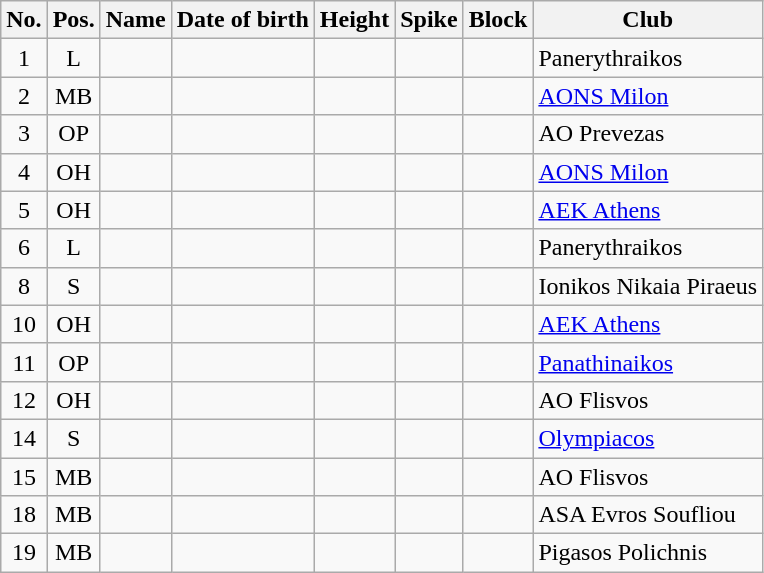<table class="wikitable sortable" style="text-align:center">
<tr>
<th>No.</th>
<th>Pos.</th>
<th>Name</th>
<th>Date of birth</th>
<th>Height</th>
<th>Spike</th>
<th>Block</th>
<th>Club</th>
</tr>
<tr>
<td>1</td>
<td>L</td>
<td align=left></td>
<td align=left></td>
<td></td>
<td></td>
<td></td>
<td align=left> Panerythraikos</td>
</tr>
<tr>
<td>2</td>
<td>MB</td>
<td align=left></td>
<td align=left></td>
<td></td>
<td></td>
<td></td>
<td align=left> <a href='#'>AONS Milon</a></td>
</tr>
<tr>
<td>3</td>
<td>OP</td>
<td align=left></td>
<td align=left></td>
<td></td>
<td></td>
<td></td>
<td align=left> AO Prevezas</td>
</tr>
<tr>
<td>4</td>
<td>OH</td>
<td align=left></td>
<td align=left></td>
<td></td>
<td></td>
<td></td>
<td align=left> <a href='#'>AONS Milon</a></td>
</tr>
<tr>
<td>5</td>
<td>OH</td>
<td align=left></td>
<td align=left></td>
<td></td>
<td></td>
<td></td>
<td align=left> <a href='#'>AEK Athens</a></td>
</tr>
<tr>
<td>6</td>
<td>L</td>
<td align=left></td>
<td align=left></td>
<td></td>
<td></td>
<td></td>
<td align=left> Panerythraikos</td>
</tr>
<tr>
<td>8</td>
<td>S</td>
<td align=left></td>
<td align=left></td>
<td></td>
<td></td>
<td></td>
<td align=left> Ionikos Nikaia Piraeus</td>
</tr>
<tr>
<td>10</td>
<td>OH</td>
<td align=left></td>
<td align=left></td>
<td></td>
<td></td>
<td></td>
<td align=left> <a href='#'>AEK Athens</a></td>
</tr>
<tr>
<td>11</td>
<td>OP</td>
<td align=left></td>
<td align=left></td>
<td></td>
<td></td>
<td></td>
<td align=left> <a href='#'>Panathinaikos</a></td>
</tr>
<tr>
<td>12</td>
<td>OH</td>
<td align=left></td>
<td align=left></td>
<td></td>
<td></td>
<td></td>
<td align=left> AO Flisvos</td>
</tr>
<tr>
<td>14</td>
<td>S</td>
<td align=left></td>
<td align=left></td>
<td></td>
<td></td>
<td></td>
<td align=left> <a href='#'>Olympiacos</a></td>
</tr>
<tr>
<td>15</td>
<td>MB</td>
<td align=left></td>
<td align=left></td>
<td></td>
<td></td>
<td></td>
<td align=left> AO Flisvos</td>
</tr>
<tr>
<td>18</td>
<td>MB</td>
<td align=left></td>
<td align=left></td>
<td></td>
<td></td>
<td></td>
<td align=left> ASA Evros Soufliou</td>
</tr>
<tr>
<td>19</td>
<td>MB</td>
<td align=left></td>
<td align=left></td>
<td></td>
<td></td>
<td></td>
<td align=left> Pigasos Polichnis</td>
</tr>
</table>
